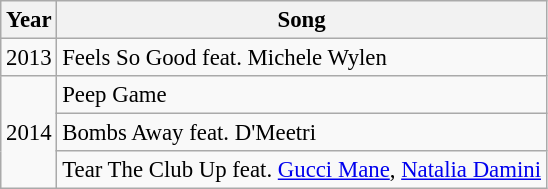<table class="wikitable" style="font-size: 95%;">
<tr>
<th>Year</th>
<th>Song</th>
</tr>
<tr>
<td rowspan="1">2013</td>
<td>Feels So Good feat. Michele Wylen</td>
</tr>
<tr>
<td rowspan="3">2014</td>
<td>Peep Game</td>
</tr>
<tr>
<td>Bombs Away feat. D'Meetri</td>
</tr>
<tr>
<td>Tear The Club Up feat. <a href='#'>Gucci Mane</a>, <a href='#'>Natalia Damini</a></td>
</tr>
</table>
